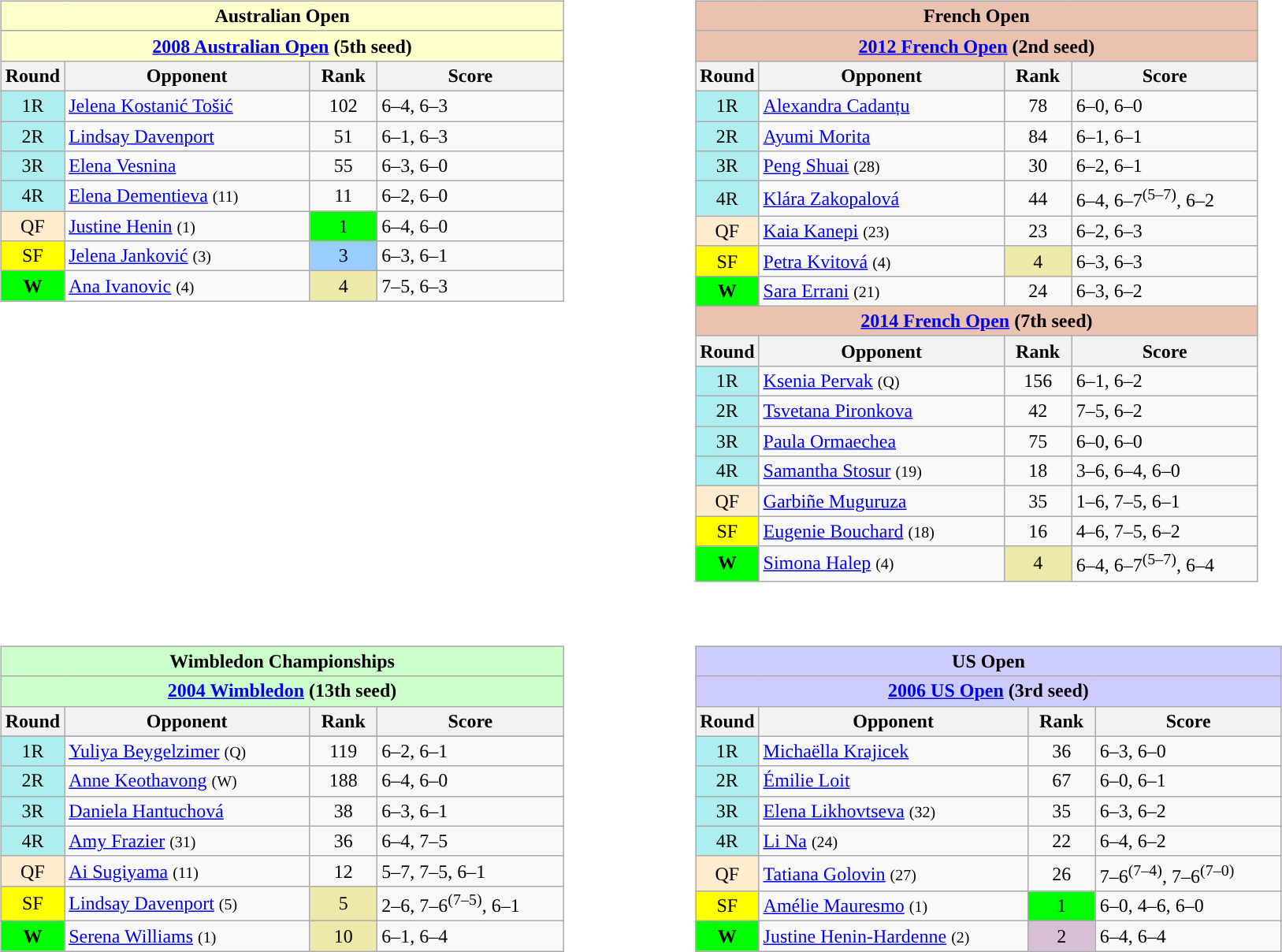<table style="width:95%">
<tr valign=top>
<td><br><table class="wikitable nowrap" style="float:left">
<tr>
<td colspan="4" style=background:#ffc;font-weight:bold;text-align:center><strong>Australian Open</strong></td>
</tr>
<tr>
<td colspan="4" style=background:#ffc;font-weight:bold;text-align:center><a href='#'>2008 Australian Open</a> (5th seed)</td>
</tr>
<tr>
<th>Round</th>
<th width=200>Opponent</th>
<th width=50>Rank</th>
<th width=150>Score</th>
</tr>
<tr>
<td align=center bgcolor=afeeee>1R</td>
<td> <a href='#'>Jelena Kostanić Tošić</a></td>
<td style="text-align:center">102</td>
<td>6–4, 6–3</td>
</tr>
<tr>
<td align=center bgcolor=afeeee>2R</td>
<td> <a href='#'>Lindsay Davenport</a></td>
<td style="text-align:center">51</td>
<td>6–1, 6–3</td>
</tr>
<tr>
<td align=center bgcolor=afeeee>3R</td>
<td> <a href='#'>Elena Vesnina</a></td>
<td style="text-align:center">55</td>
<td>6–3, 6–0</td>
</tr>
<tr>
<td align=center bgcolor=afeeee>4R</td>
<td> <a href='#'>Elena Dementieva</a> <small>(11)</small></td>
<td style="text-align:center">11</td>
<td>6–2, 6–0</td>
</tr>
<tr>
<td align=center bgcolor=ffebcd>QF</td>
<td> <a href='#'>Justine Henin</a> <small>(1)</small></td>
<td style="text-align:center; background:lime">1</td>
<td>6–4, 6–0</td>
</tr>
<tr>
<td align=center bgcolor=yellow>SF</td>
<td> <a href='#'>Jelena Janković</a> <small>(3)</small></td>
<td style="text-align:center; background:#99ccff">3</td>
<td>6–3, 6–1</td>
</tr>
<tr>
<td align=center bgcolor=lime><strong>W</strong></td>
<td> <a href='#'>Ana Ivanovic</a> <small>(4)</small></td>
<td style="text-align:center; background:#EEE8AA">4</td>
<td>7–5, 6–3</td>
</tr>
</table>
</td>
<td><br><table class="wikitable nowrap" style="float:left">
<tr>
<th colspan="4" style=background:#ebc2af;font-weight:bold;text-align:center>French Open</th>
</tr>
<tr>
<th colspan="4" style=background:#ebc2af;font-weight:bold;text-align:center><a href='#'>2012 French Open</a> (2nd seed)</th>
</tr>
<tr>
<th>Round</th>
<th width=200>Opponent</th>
<th width=50>Rank</th>
<th width=150>Score</th>
</tr>
<tr>
<td align=center bgcolor=afeeee>1R</td>
<td> <a href='#'>Alexandra Cadanțu</a></td>
<td style="text-align:center">78</td>
<td>6–0, 6–0</td>
</tr>
<tr>
<td align=center bgcolor=afeeee>2R</td>
<td> <a href='#'>Ayumi Morita</a></td>
<td style="text-align:center">84</td>
<td>6–1, 6–1</td>
</tr>
<tr>
<td align=center bgcolor=afeeee>3R</td>
<td> <a href='#'>Peng Shuai</a> <small>(28)</small></td>
<td style="text-align:center">30</td>
<td>6–2, 6–1</td>
</tr>
<tr>
<td align=center bgcolor=afeeee>4R</td>
<td> <a href='#'>Klára Zakopalová</a></td>
<td style="text-align:center">44</td>
<td>6–4, 6–7<sup>(5–7)</sup>, 6–2</td>
</tr>
<tr>
<td align=center bgcolor=ffebcd>QF</td>
<td> <a href='#'>Kaia Kanepi</a> <small>(23)</small></td>
<td style="text-align:center">23</td>
<td>6–2, 6–3</td>
</tr>
<tr>
<td align=center bgcolor=yellow>SF</td>
<td> <a href='#'>Petra Kvitová</a> <small>(4)</small></td>
<td style="text-align:center; background:#EEE8AA">4</td>
<td>6–3, 6–3</td>
</tr>
<tr>
<td align=center bgcolor=lime><strong>W</strong></td>
<td> <a href='#'>Sara Errani</a> <small>(21)</small></td>
<td style="text-align:center">24</td>
<td>6–3, 6–2</td>
</tr>
<tr>
<th colspan="4" style=background:#ebc2af;font-weight:bold;text-align:center><a href='#'>2014 French Open</a> (7th seed)</th>
</tr>
<tr>
<th>Round</th>
<th width=200>Opponent</th>
<th width=50>Rank</th>
<th width=150>Score</th>
</tr>
<tr>
<td align=center bgcolor=afeeee>1R</td>
<td> <a href='#'>Ksenia Pervak</a> <small>(Q)</small></td>
<td style="text-align:center">156</td>
<td>6–1, 6–2</td>
</tr>
<tr>
<td align=center bgcolor=afeeee>2R</td>
<td> <a href='#'>Tsvetana Pironkova</a></td>
<td style="text-align:center">42</td>
<td>7–5, 6–2</td>
</tr>
<tr>
<td align=center bgcolor=afeeee>3R</td>
<td> <a href='#'>Paula Ormaechea</a></td>
<td style="text-align:center">75</td>
<td>6–0, 6–0</td>
</tr>
<tr>
<td align=center bgcolor=afeeee>4R</td>
<td> <a href='#'>Samantha Stosur</a> <small>(19)</small></td>
<td style="text-align:center">18</td>
<td>3–6, 6–4, 6–0</td>
</tr>
<tr>
<td align=center bgcolor=ffebcd>QF</td>
<td> <a href='#'>Garbiñe Muguruza</a></td>
<td style="text-align:center">35</td>
<td>1–6, 7–5, 6–1</td>
</tr>
<tr>
<td align=center bgcolor=yellow>SF</td>
<td> <a href='#'>Eugenie Bouchard</a> <small>(18)</small></td>
<td style="text-align:center">16</td>
<td>4–6, 7–5, 6–2</td>
</tr>
<tr>
<td align=center bgcolor=lime><strong>W</strong></td>
<td> <a href='#'>Simona Halep</a> <small>(4)</small></td>
<td style="text-align:center; background:#EEE8AA">4</td>
<td>6–4, 6–7<sup>(5–7)</sup>, 6–4</td>
</tr>
</table>
</td>
</tr>
<tr valign=top>
<td><br><table class="wikitable nowrap" style="float:left">
<tr>
<th colspan="4" style=background:#cfc;font-weight:bold;text-align:center>Wimbledon Championships</th>
</tr>
<tr>
<th colspan="4" style=background:#cfc;font-weight:bold;text-align:center><a href='#'>2004 Wimbledon</a> (13th seed)</th>
</tr>
<tr>
<th>Round</th>
<th width=200>Opponent</th>
<th width=50>Rank</th>
<th width=150>Score</th>
</tr>
<tr>
</tr>
<tr>
<td align=center bgcolor=afeeee>1R</td>
<td> <a href='#'>Yuliya Beygelzimer</a> <small>(Q)</small></td>
<td style="text-align:center">119</td>
<td>6–2, 6–1</td>
</tr>
<tr>
<td align=center bgcolor=afeeee>2R</td>
<td> <a href='#'>Anne Keothavong</a> <small>(W)</small></td>
<td style="text-align:center">188</td>
<td>6–4, 6–0</td>
</tr>
<tr>
<td align=center bgcolor=afeeee>3R</td>
<td> <a href='#'>Daniela Hantuchová</a></td>
<td style="text-align:center">38</td>
<td>6–3, 6–1</td>
</tr>
<tr>
<td align=center bgcolor=afeeee>4R</td>
<td> <a href='#'>Amy Frazier</a> <small>(31)</small></td>
<td style="text-align:center">36</td>
<td>6–4, 7–5</td>
</tr>
<tr>
<td align=center bgcolor=ffebcd>QF</td>
<td> <a href='#'>Ai Sugiyama</a> <small>(11)</small></td>
<td style="text-align:center">12</td>
<td>5–7, 7–5, 6–1</td>
</tr>
<tr>
<td align=center bgcolor=yellow>SF</td>
<td> <a href='#'>Lindsay Davenport</a> <small>(5)</small></td>
<td style="text-align:center; background:#EEE8AA">5</td>
<td>2–6, 7–6<sup>(7–5)</sup>, 6–1</td>
</tr>
<tr>
<td align=center bgcolor=lime><strong>W</strong></td>
<td> <a href='#'>Serena Williams</a> <small>(1)</small></td>
<td style="text-align:center; background:#EEE8AA">10</td>
<td>6–1, 6–4</td>
</tr>
</table>
</td>
<td><br><table class="wikitable nowrap" style="float:left">
<tr>
<th colspan="4" style=background:#ccf;font-weight:bold;text-align:center>US Open</th>
</tr>
<tr>
<th colspan="4" style=background:#ccf;font-weight:bold;text-align:center><a href='#'>2006 US Open</a> (3rd seed)</th>
</tr>
<tr>
<th>Round</th>
<th width=220>Opponent</th>
<th width=50>Rank</th>
<th width=150>Score</th>
</tr>
<tr>
<td align=center bgcolor=afeeee>1R</td>
<td> <a href='#'>Michaëlla Krajicek</a></td>
<td style="text-align:center">36</td>
<td>6–3, 6–0</td>
</tr>
<tr>
<td align=center bgcolor=afeeee>2R</td>
<td> <a href='#'>Émilie Loit</a></td>
<td style="text-align:center">67</td>
<td>6–0, 6–1</td>
</tr>
<tr>
<td align=center bgcolor=afeeee>3R</td>
<td> <a href='#'>Elena Likhovtseva</a> <small>(32)</small></td>
<td style="text-align:center">35</td>
<td>6–3, 6–2</td>
</tr>
<tr>
<td align=center bgcolor=afeeee>4R</td>
<td> <a href='#'>Li Na</a> <small>(24)</small></td>
<td style="text-align:center">22</td>
<td>6–4, 6–2</td>
</tr>
<tr>
<td align=center bgcolor=ffebcd>QF</td>
<td> <a href='#'>Tatiana Golovin</a> <small>(27)</small></td>
<td style="text-align:center">26</td>
<td>7–6<sup>(7–4)</sup>, 7–6<sup>(7–0)</sup></td>
</tr>
<tr>
<td align=center bgcolor=yellow>SF</td>
<td> <a href='#'>Amélie Mauresmo</a> <small>(1)</small></td>
<td style="text-align:center; background:lime">1</td>
<td>6–0, 4–6, 6–0</td>
</tr>
<tr>
<td align=center bgcolor=lime><strong>W</strong></td>
<td> <a href='#'>Justine Henin-Hardenne</a> <small>(2)</small></td>
<td style="text-align:center; background:thistle">2</td>
<td>6–4, 6–4</td>
</tr>
</table>
</td>
</tr>
<tr valign="top">
<td></td>
<td></td>
</tr>
</table>
